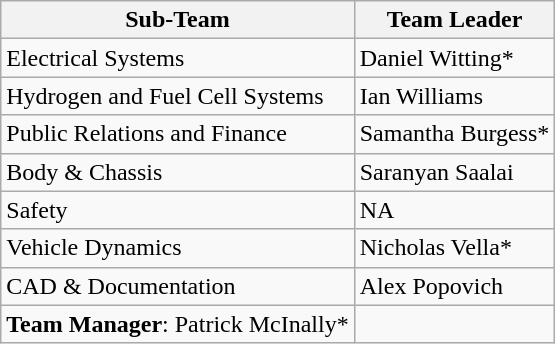<table class="wikitable">
<tr>
<th>Sub-Team</th>
<th>Team Leader</th>
</tr>
<tr>
<td>Electrical Systems</td>
<td>Daniel Witting*</td>
</tr>
<tr>
<td>Hydrogen and Fuel Cell Systems</td>
<td>Ian Williams</td>
</tr>
<tr>
<td>Public Relations and Finance</td>
<td>Samantha Burgess*</td>
</tr>
<tr>
<td>Body & Chassis</td>
<td>Saranyan Saalai</td>
</tr>
<tr>
<td>Safety</td>
<td>NA</td>
</tr>
<tr>
<td>Vehicle Dynamics</td>
<td>Nicholas Vella*</td>
</tr>
<tr>
<td>CAD & Documentation</td>
<td>Alex Popovich</td>
</tr>
<tr>
<td><strong>Team Manager</strong>: Patrick McInally*</td>
</tr>
</table>
